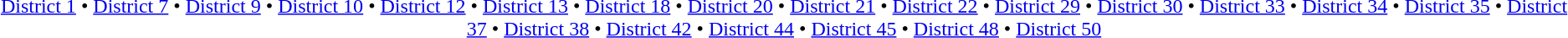<table id=toc class=toc summary=Contents>
<tr>
<td align=center><br><a href='#'>District 1</a> • <a href='#'>District 7</a> • <a href='#'>District 9</a> • <a href='#'>District 10</a> • <a href='#'>District 12</a> • <a href='#'>District 13</a> • <a href='#'>District 18</a> • <a href='#'>District 20</a> • <a href='#'>District 21</a> • <a href='#'>District 22</a> • <a href='#'>District 29</a> • <a href='#'>District 30</a> • <a href='#'>District 33</a> • <a href='#'>District 34</a> • <a href='#'>District 35</a> • <a href='#'>District 37</a> • <a href='#'>District 38</a> • <a href='#'>District 42</a> • <a href='#'>District 44</a> • <a href='#'>District 45</a> • <a href='#'>District 48</a> • <a href='#'>District 50</a></td>
</tr>
</table>
